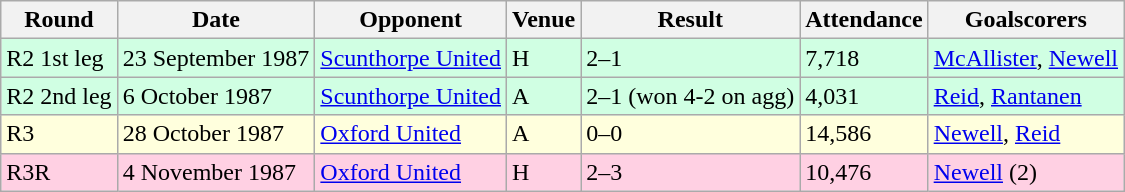<table class="wikitable">
<tr>
<th>Round</th>
<th>Date</th>
<th>Opponent</th>
<th>Venue</th>
<th>Result</th>
<th>Attendance</th>
<th>Goalscorers</th>
</tr>
<tr style="background-color: #d0ffe3;">
<td>R2 1st leg</td>
<td>23 September 1987</td>
<td><a href='#'>Scunthorpe United</a></td>
<td>H</td>
<td>2–1</td>
<td>7,718</td>
<td><a href='#'>McAllister</a>, <a href='#'>Newell</a></td>
</tr>
<tr style="background-color: #d0ffe3;">
<td>R2 2nd leg</td>
<td>6 October 1987</td>
<td><a href='#'>Scunthorpe United</a></td>
<td>A</td>
<td>2–1 (won 4-2 on agg)</td>
<td>4,031</td>
<td><a href='#'>Reid</a>, <a href='#'>Rantanen</a></td>
</tr>
<tr style="background-color: #ffffdd;">
<td>R3</td>
<td>28 October 1987</td>
<td><a href='#'>Oxford United</a></td>
<td>A</td>
<td>0–0</td>
<td>14,586</td>
<td><a href='#'>Newell</a>, <a href='#'>Reid</a></td>
</tr>
<tr style="background-color: #ffd0e3;">
<td>R3R</td>
<td>4 November 1987</td>
<td><a href='#'>Oxford United</a></td>
<td>H</td>
<td>2–3</td>
<td>10,476</td>
<td><a href='#'>Newell</a> (2)</td>
</tr>
</table>
